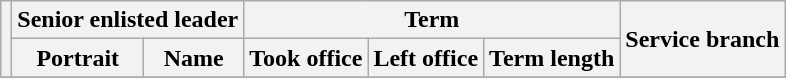<table class="wikitable sortable">
<tr>
<th rowspan=2></th>
<th colspan=2>Senior enlisted leader</th>
<th colspan=3>Term</th>
<th rowspan=2>Service branch</th>
</tr>
<tr>
<th>Portrait</th>
<th>Name</th>
<th>Took office</th>
<th>Left office</th>
<th>Term length</th>
</tr>
<tr>
</tr>
</table>
